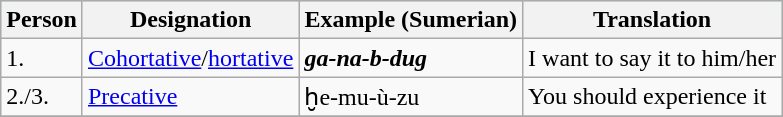<table class="wikitable">
<tr bgcolor='#C0F0F0'>
<th>Person</th>
<th>Designation</th>
<th>Example (Sumerian)</th>
<th>Translation</th>
</tr>
<tr>
<td>1.</td>
<td><a href='#'>Cohortative</a>/<a href='#'>hortative</a></td>
<td><strong><em>ga<strong>-na-b-dug<em></td>
<td>I want to say it to him/her</td>
</tr>
<tr>
<td>2./3.</td>
<td><a href='#'>Precative</a></td>
<td></em></strong>ḫe</strong>-mu-ù-zu</em></td>
<td>You should experience it</td>
</tr>
<tr>
</tr>
</table>
